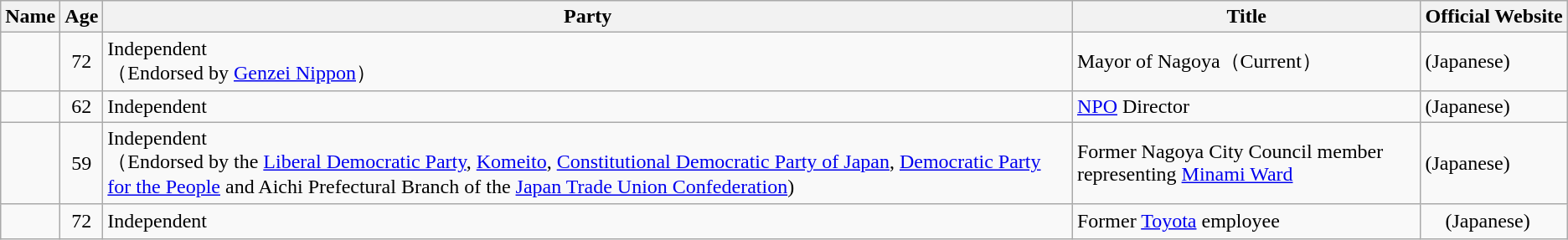<table class="wikitable">
<tr style="white-space:nowrap;">
<th>Name</th>
<th>Age</th>
<th>Party</th>
<th>Title</th>
<th>Official Website</th>
</tr>
<tr>
<td></td>
<td align="center">72</td>
<td>Independent<br>（Endorsed by <a href='#'>Genzei Nippon</a>）</td>
<td>Mayor of Nagoya（Current）</td>
<td> (Japanese)</td>
</tr>
<tr>
<td></td>
<td align="center">62</td>
<td>Independent<br></td>
<td><a href='#'>NPO</a> Director</td>
<td> (Japanese)</td>
</tr>
<tr>
<td></td>
<td align="center">59</td>
<td>Independent<br>（Endorsed by the <a href='#'>Liberal Democratic Party</a>, <a href='#'>Komeito</a>, <a href='#'>Constitutional Democratic Party of Japan</a>, <a href='#'>Democratic Party for the People</a> and Aichi Prefectural Branch of the <a href='#'>Japan Trade Union Confederation</a>)</td>
<td>Former Nagoya City Council member representing <a href='#'>Minami Ward</a></td>
<td> (Japanese)</td>
</tr>
<tr>
<td></td>
<td align="center">72</td>
<td>Independent<br></td>
<td>Former <a href='#'>Toyota</a> employee</td>
<td>　(Japanese)</td>
</tr>
</table>
